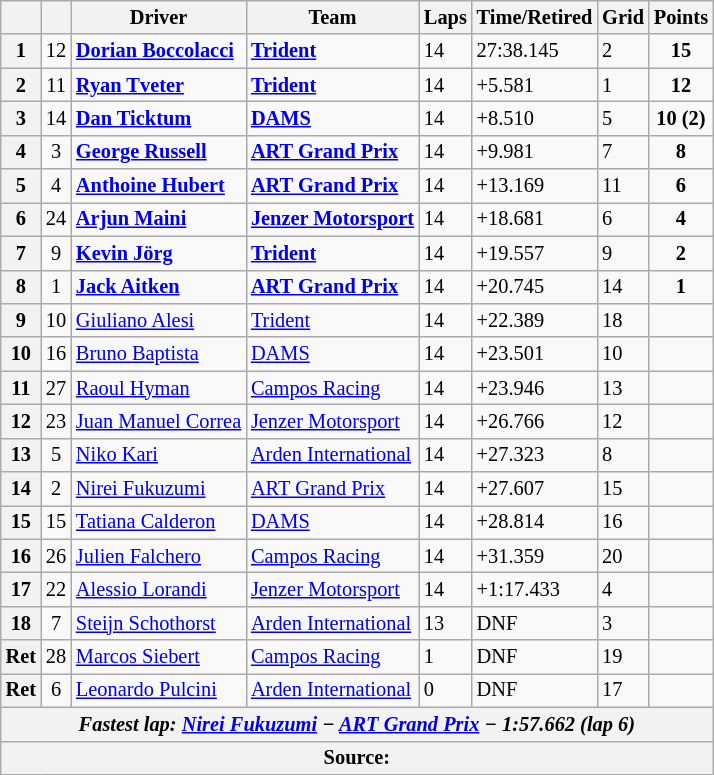<table class="wikitable" style="font-size:85%">
<tr>
<th></th>
<th></th>
<th>Driver</th>
<th>Team</th>
<th>Laps</th>
<th>Time/Retired</th>
<th>Grid</th>
<th>Points</th>
</tr>
<tr>
<th>1</th>
<td align="center">12</td>
<td><strong> <a href='#'>Dorian Boccolacci</a></strong></td>
<td><strong><a href='#'>Trident</a></strong></td>
<td>14</td>
<td>27:38.145</td>
<td>2</td>
<td align="center"><strong>15</strong></td>
</tr>
<tr>
<th>2</th>
<td align="center">11</td>
<td><strong> <a href='#'>Ryan Tveter</a></strong></td>
<td><strong><a href='#'>Trident</a></strong></td>
<td>14</td>
<td>+5.581</td>
<td>1</td>
<td align="center"><strong>12</strong></td>
</tr>
<tr>
<th>3</th>
<td align="center">14</td>
<td><strong> <a href='#'>Dan Ticktum</a></strong></td>
<td><strong><a href='#'>DAMS</a></strong></td>
<td>14</td>
<td>+8.510</td>
<td>5</td>
<td align="center"><strong>10 (2)</strong></td>
</tr>
<tr>
<th>4</th>
<td align="center">3</td>
<td><strong> <a href='#'>George Russell</a></strong></td>
<td><strong><a href='#'>ART Grand Prix</a></strong></td>
<td>14</td>
<td>+9.981</td>
<td>7</td>
<td align="center"><strong>8</strong></td>
</tr>
<tr>
<th>5</th>
<td align="center">4</td>
<td><strong> <a href='#'>Anthoine Hubert</a></strong></td>
<td><strong><a href='#'>ART Grand Prix</a></strong></td>
<td>14</td>
<td>+13.169</td>
<td>11</td>
<td align="center"><strong>6</strong></td>
</tr>
<tr>
<th>6</th>
<td align="center">24</td>
<td><strong> <a href='#'>Arjun Maini</a></strong></td>
<td><strong><a href='#'>Jenzer Motorsport</a></strong></td>
<td>14</td>
<td>+18.681</td>
<td>6</td>
<td align="center"><strong>4</strong></td>
</tr>
<tr>
<th>7</th>
<td align="center">9</td>
<td><strong> <a href='#'>Kevin Jörg</a></strong></td>
<td><strong><a href='#'>Trident</a></strong></td>
<td>14</td>
<td>+19.557</td>
<td>9</td>
<td align="center"><strong>2</strong></td>
</tr>
<tr>
<th>8</th>
<td align="center">1</td>
<td><strong> <a href='#'>Jack Aitken</a></strong></td>
<td><strong><a href='#'>ART Grand Prix</a></strong></td>
<td>14</td>
<td>+20.745</td>
<td>14</td>
<td align="center"><strong>1</strong></td>
</tr>
<tr>
<th>9</th>
<td align="center">10</td>
<td> <a href='#'>Giuliano Alesi</a></td>
<td><a href='#'>Trident</a></td>
<td>14</td>
<td>+22.389</td>
<td>18</td>
<td></td>
</tr>
<tr>
<th>10</th>
<td align="center">16</td>
<td> <a href='#'>Bruno Baptista</a></td>
<td><a href='#'>DAMS</a></td>
<td>14</td>
<td>+23.501</td>
<td>10</td>
<td></td>
</tr>
<tr>
<th>11</th>
<td align="center">27</td>
<td> <a href='#'>Raoul Hyman</a></td>
<td><a href='#'>Campos Racing</a></td>
<td>14</td>
<td>+23.946</td>
<td>13</td>
<td></td>
</tr>
<tr>
<th>12</th>
<td align="center">23</td>
<td> <a href='#'>Juan Manuel Correa</a></td>
<td><a href='#'>Jenzer Motorsport</a></td>
<td>14</td>
<td>+26.766</td>
<td>12</td>
<td></td>
</tr>
<tr>
<th>13</th>
<td align="center">5</td>
<td> <a href='#'>Niko Kari</a></td>
<td><a href='#'>Arden International</a></td>
<td>14</td>
<td>+27.323</td>
<td>8</td>
<td></td>
</tr>
<tr>
<th>14</th>
<td align="center">2</td>
<td> <a href='#'>Nirei Fukuzumi</a></td>
<td><a href='#'>ART Grand Prix</a></td>
<td>14</td>
<td>+27.607</td>
<td>15</td>
<td></td>
</tr>
<tr>
<th>15</th>
<td align="center">15</td>
<td> <a href='#'>Tatiana Calderon</a></td>
<td><a href='#'>DAMS</a></td>
<td>14</td>
<td>+28.814</td>
<td>16</td>
<td></td>
</tr>
<tr>
<th>16</th>
<td align="center">26</td>
<td> <a href='#'>Julien Falchero</a></td>
<td><a href='#'>Campos Racing</a></td>
<td>14</td>
<td>+31.359</td>
<td>20</td>
<td></td>
</tr>
<tr>
<th>17</th>
<td align="center">22</td>
<td> <a href='#'>Alessio Lorandi</a></td>
<td><a href='#'>Jenzer Motorsport</a></td>
<td>14</td>
<td>+1:17.433</td>
<td>4</td>
<td></td>
</tr>
<tr>
<th>18</th>
<td align="center">7</td>
<td> <a href='#'>Steijn Schothorst</a></td>
<td><a href='#'>Arden International</a></td>
<td>13</td>
<td>DNF</td>
<td>3</td>
<td></td>
</tr>
<tr>
<th>Ret</th>
<td align="center">28</td>
<td> <a href='#'>Marcos Siebert</a></td>
<td><a href='#'>Campos Racing</a></td>
<td>1</td>
<td>DNF</td>
<td>19</td>
<td></td>
</tr>
<tr>
<th>Ret</th>
<td align="center">6</td>
<td> <a href='#'>Leonardo Pulcini</a></td>
<td><a href='#'>Arden International</a></td>
<td>0</td>
<td>DNF</td>
<td>17</td>
<td></td>
</tr>
<tr>
<th colspan="8"><em>Fastest lap:  <strong><a href='#'>Nirei Fukuzumi</a> − <a href='#'>ART Grand Prix</a> − 1:57.662 (lap 6)<strong><em></th>
</tr>
<tr>
<th colspan="8">Source:</th>
</tr>
</table>
